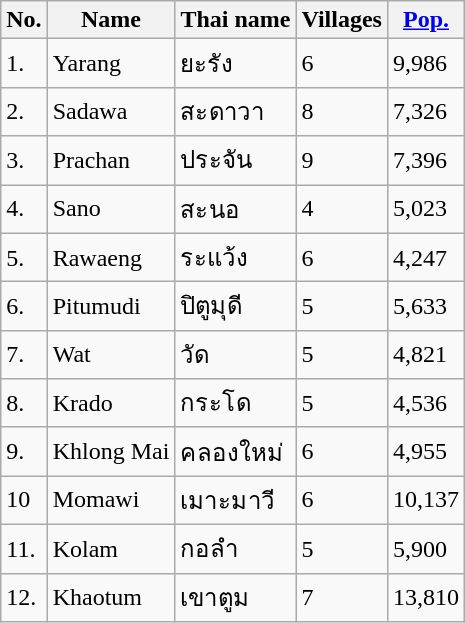<table class="wikitable sortable">
<tr>
<th>No.</th>
<th>Name</th>
<th>Thai name</th>
<th>Villages</th>
<th><a href='#'>Pop.</a></th>
</tr>
<tr>
<td>1.</td>
<td>Yarang</td>
<td>ยะรัง</td>
<td>6</td>
<td>9,986</td>
</tr>
<tr>
<td>2.</td>
<td>Sadawa</td>
<td>สะดาวา</td>
<td>8</td>
<td>7,326</td>
</tr>
<tr>
<td>3.</td>
<td>Prachan</td>
<td>ประจัน</td>
<td>9</td>
<td>7,396</td>
</tr>
<tr>
<td>4.</td>
<td>Sano</td>
<td>สะนอ</td>
<td>4</td>
<td>5,023</td>
</tr>
<tr>
<td>5.</td>
<td>Rawaeng</td>
<td>ระแว้ง</td>
<td>6</td>
<td>4,247</td>
</tr>
<tr>
<td>6.</td>
<td>Pitumudi</td>
<td>ปิตูมุดี</td>
<td>5</td>
<td>5,633</td>
</tr>
<tr>
<td>7.</td>
<td>Wat</td>
<td>วัด</td>
<td>5</td>
<td>4,821</td>
</tr>
<tr>
<td>8.</td>
<td>Krado</td>
<td>กระโด</td>
<td>5</td>
<td>4,536</td>
</tr>
<tr>
<td>9.</td>
<td>Khlong Mai</td>
<td>คลองใหม่</td>
<td>6</td>
<td>4,955</td>
</tr>
<tr>
<td>10</td>
<td>Momawi</td>
<td>เมาะมาวี</td>
<td>6</td>
<td>10,137</td>
</tr>
<tr>
<td>11.</td>
<td>Kolam</td>
<td>กอลำ</td>
<td>5</td>
<td>5,900</td>
</tr>
<tr>
<td>12.</td>
<td>Khaotum</td>
<td>เขาตูม</td>
<td>7</td>
<td>13,810</td>
</tr>
</table>
